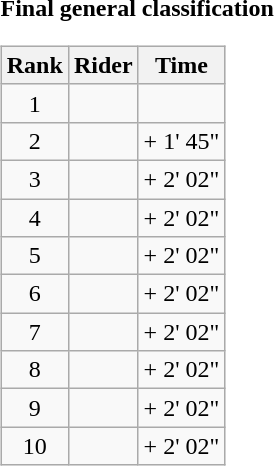<table>
<tr>
<td><strong>Final general classification</strong><br><table class="wikitable">
<tr>
<th scope="col">Rank</th>
<th scope="col">Rider</th>
<th scope="col">Time</th>
</tr>
<tr>
<td style="text-align:center;">1</td>
<td></td>
<td style="text-align:right;"></td>
</tr>
<tr>
<td style="text-align:center;">2</td>
<td></td>
<td style="text-align:right;">+ 1' 45"</td>
</tr>
<tr>
<td style="text-align:center;">3</td>
<td></td>
<td style="text-align:right;">+ 2' 02"</td>
</tr>
<tr>
<td style="text-align:center;">4</td>
<td></td>
<td style="text-align:right;">+ 2' 02"</td>
</tr>
<tr>
<td style="text-align:center;">5</td>
<td></td>
<td style="text-align:right;">+ 2' 02"</td>
</tr>
<tr>
<td style="text-align:center;">6</td>
<td></td>
<td style="text-align:right;">+ 2' 02"</td>
</tr>
<tr>
<td style="text-align:center;">7</td>
<td></td>
<td style="text-align:right;">+ 2' 02"</td>
</tr>
<tr>
<td style="text-align:center;">8</td>
<td></td>
<td style="text-align:right;">+ 2' 02"</td>
</tr>
<tr>
<td style="text-align:center;">9</td>
<td></td>
<td style="text-align:right;">+ 2' 02"</td>
</tr>
<tr>
<td style="text-align:center;">10</td>
<td></td>
<td style="text-align:right;">+ 2' 02"</td>
</tr>
</table>
</td>
</tr>
</table>
